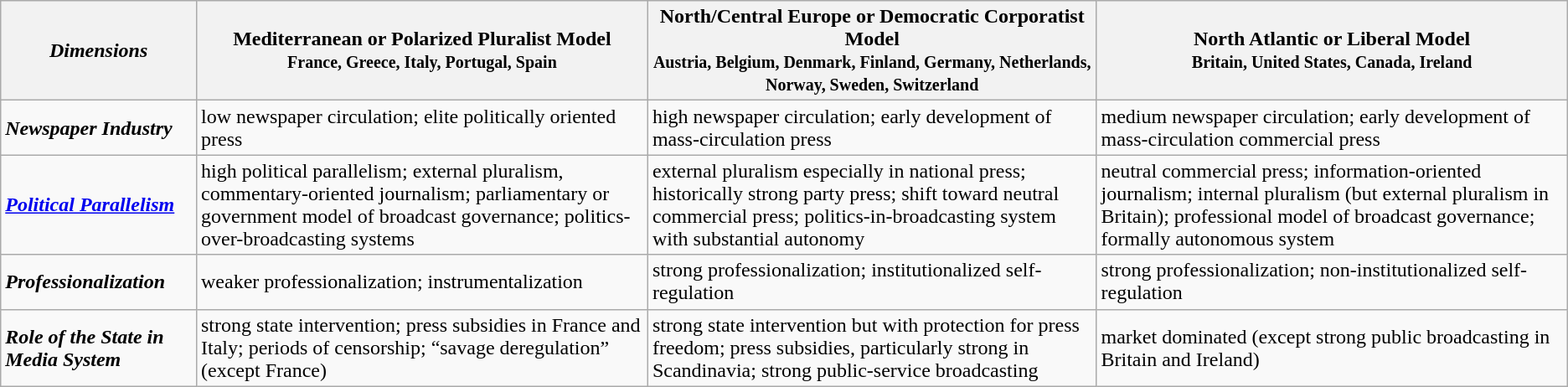<table class="wikitable">
<tr>
<th><em>Dimensions</em></th>
<th>Mediterranean or Polarized Pluralist Model<br> <small>France, Greece, Italy, Portugal, Spain</small></th>
<th>North/Central Europe or Democratic Corporatist Model<br> <small>Austria, Belgium, Denmark, Finland, Germany, Netherlands, Norway, Sweden, Switzerland</small></th>
<th>North Atlantic or Liberal Model<br><small>Britain, United States, Canada, Ireland</small></th>
</tr>
<tr>
<td><strong><em>Newspaper Industry</em></strong></td>
<td>low newspaper circulation; elite politically oriented press</td>
<td>high newspaper circulation; early development of mass-circulation press</td>
<td>medium newspaper circulation; early development of mass-circulation commercial press</td>
</tr>
<tr>
<td><strong><em><a href='#'>Political Parallelism</a></em></strong></td>
<td>high political parallelism; external pluralism, commentary-oriented journalism; parliamentary or government model of broadcast governance; politics-over-broadcasting systems</td>
<td>external pluralism especially in national press; historically strong party press; shift toward neutral commercial press; politics-in-broadcasting system with substantial autonomy</td>
<td>neutral commercial press; information-oriented journalism; internal pluralism (but external pluralism in Britain); professional model of broadcast governance; formally autonomous system</td>
</tr>
<tr>
<td><strong><em>Professionalization</em></strong></td>
<td>weaker professionalization; instrumentalization</td>
<td>strong professionalization; institutionalized self-regulation</td>
<td>strong professionalization; non-institutionalized self-regulation</td>
</tr>
<tr>
<td><strong><em>Role of the State in Media System</em></strong></td>
<td>strong state intervention; press subsidies in France and Italy; periods of censorship; “savage deregulation” (except France)</td>
<td>strong state intervention but with protection for press freedom; press subsidies, particularly strong in Scandinavia; strong public-service broadcasting</td>
<td>market dominated (except strong public broadcasting in Britain and Ireland)</td>
</tr>
</table>
